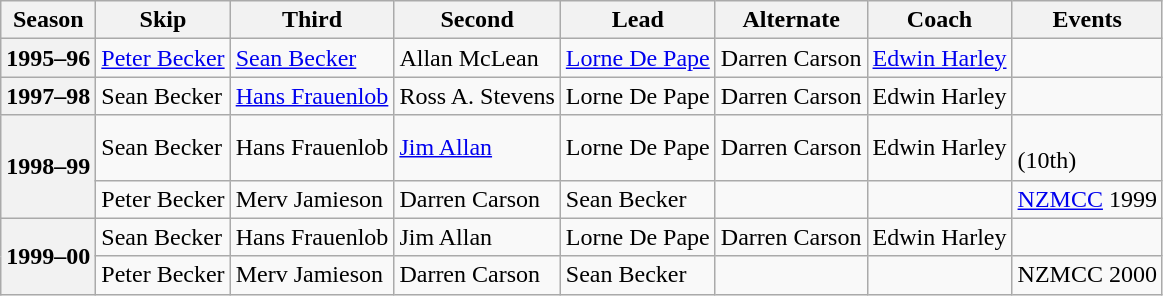<table class="wikitable">
<tr>
<th scope="col">Season</th>
<th scope="col">Skip</th>
<th scope="col">Third</th>
<th scope="col">Second</th>
<th scope="col">Lead</th>
<th scope="col">Alternate</th>
<th scope="col">Coach</th>
<th scope="col">Events</th>
</tr>
<tr>
<th scope="row">1995–96</th>
<td><a href='#'>Peter Becker</a></td>
<td><a href='#'>Sean Becker</a></td>
<td>Allan McLean</td>
<td><a href='#'>Lorne De Pape</a></td>
<td>Darren Carson</td>
<td><a href='#'>Edwin Harley</a></td>
<td> </td>
</tr>
<tr>
<th scope="row">1997–98</th>
<td>Sean Becker</td>
<td><a href='#'>Hans Frauenlob</a></td>
<td>Ross A. Stevens</td>
<td>Lorne De Pape</td>
<td>Darren Carson</td>
<td>Edwin Harley</td>
<td> </td>
</tr>
<tr>
<th scope="row" rowspan=2>1998–99</th>
<td>Sean Becker</td>
<td>Hans Frauenlob</td>
<td><a href='#'>Jim Allan</a></td>
<td>Lorne De Pape</td>
<td>Darren Carson</td>
<td>Edwin Harley</td>
<td> <br> (10th)</td>
</tr>
<tr>
<td>Peter Becker</td>
<td>Merv Jamieson</td>
<td>Darren Carson</td>
<td>Sean Becker</td>
<td></td>
<td></td>
<td><a href='#'>NZMCC</a> 1999 </td>
</tr>
<tr>
<th scope="row" rowspan=2>1999–00</th>
<td>Sean Becker</td>
<td>Hans Frauenlob</td>
<td>Jim Allan</td>
<td>Lorne De Pape</td>
<td>Darren Carson</td>
<td>Edwin Harley</td>
<td> </td>
</tr>
<tr>
<td>Peter Becker</td>
<td>Merv Jamieson</td>
<td>Darren Carson</td>
<td>Sean Becker</td>
<td></td>
<td></td>
<td>NZMCC 2000 </td>
</tr>
</table>
